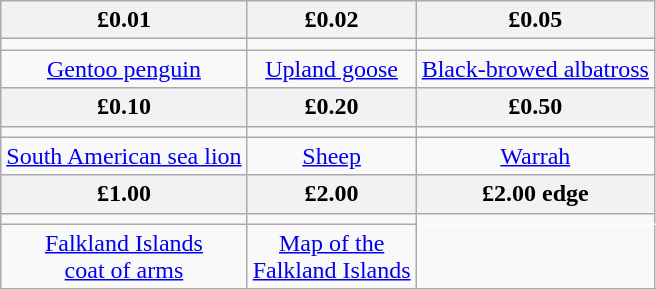<table class="wikitable" style="text-align:center;">
<tr>
<th>£0.01</th>
<th>£0.02</th>
<th>£0.05</th>
</tr>
<tr>
<td></td>
<td></td>
<td></td>
</tr>
<tr>
<td><a href='#'>Gentoo penguin</a></td>
<td><a href='#'>Upland goose</a></td>
<td><a href='#'>Black-browed albatross</a></td>
</tr>
<tr style="background:#efefef;">
<th>£0.10</th>
<th>£0.20</th>
<th>£0.50</th>
</tr>
<tr>
<td></td>
<td></td>
<td></td>
</tr>
<tr>
<td><a href='#'>South American sea lion</a></td>
<td><a href='#'>Sheep</a></td>
<td><a href='#'>Warrah</a></td>
</tr>
<tr style="background:#efefef;">
<th>£1.00</th>
<th>£2.00</th>
<th>£2.00 edge</th>
</tr>
<tr>
<td></td>
<td></td>
<td style="border-bottom:1px solid white;"></td>
</tr>
<tr>
<td><a href='#'>Falkland Islands<br>coat of arms</a></td>
<td><a href='#'>Map of the<br>Falkland Islands</a></td>
<td style="border-top:1px solid white;"> </td>
</tr>
</table>
